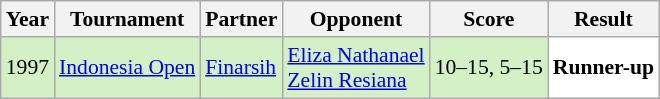<table class="sortable wikitable" style="font-size: 90%;">
<tr>
<th>Year</th>
<th>Tournament</th>
<th>Partner</th>
<th>Opponent</th>
<th>Score</th>
<th>Result</th>
</tr>
<tr style="background:#D4F1C5">
<td align="center">1997</td>
<td align="left"><a href='#'>Indonesia Open</a></td>
<td align="left"> <a href='#'>Finarsih</a></td>
<td align="left"> <a href='#'>Eliza Nathanael</a> <br>  <a href='#'>Zelin Resiana</a></td>
<td align="left">10–15, 5–15</td>
<td style="text-align:left; background:white"> <strong>Runner-up</strong></td>
</tr>
</table>
